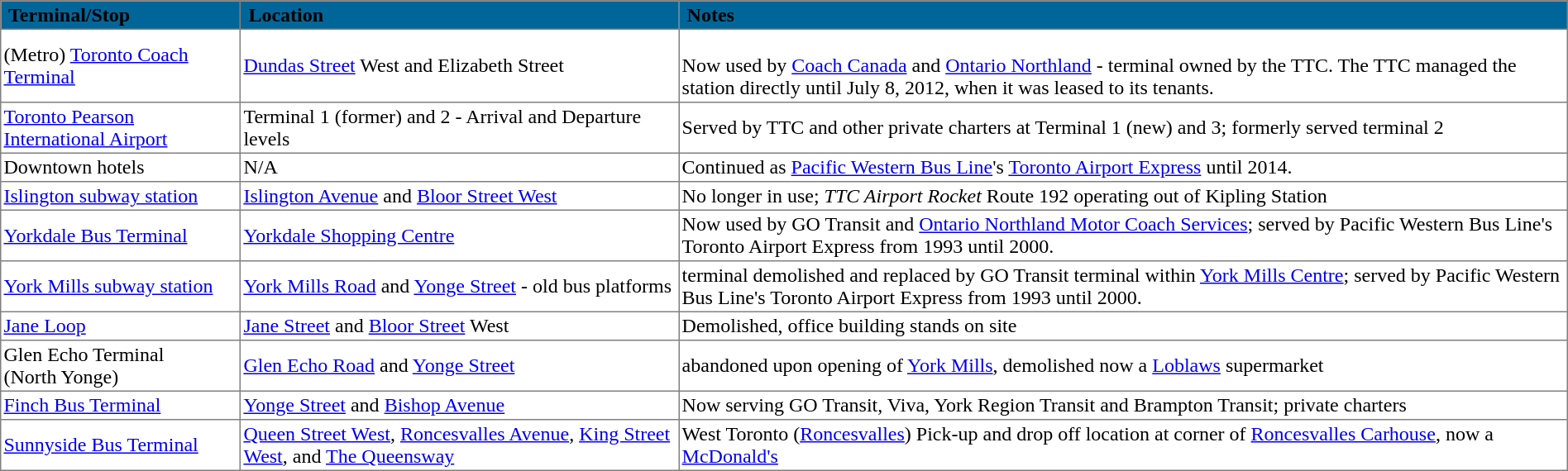<table border="1" cellspacing="1" cellpadding="2" style="border-collapse: collapse;">
<tr ---- bgcolor=#006699>
<td><strong><span> Terminal/Stop </span></strong></td>
<td><strong><span> Location </span></strong></td>
<td><strong><span> Notes </span></strong></td>
</tr>
<tr>
<td>(Metro) <a href='#'>Toronto Coach Terminal</a></td>
<td><a href='#'>Dundas Street</a> West and Elizabeth Street</td>
<td><br>Now used by <a href='#'>Coach Canada</a> and <a href='#'>Ontario Northland</a> - terminal owned by the TTC. The TTC managed the station directly until July 8, 2012, when it was leased to its tenants.</td>
</tr>
<tr>
<td><a href='#'>Toronto Pearson International Airport</a></td>
<td>Terminal 1 (former) and 2 - Arrival and Departure levels</td>
<td>Served by TTC and other private charters at Terminal 1 (new) and 3; formerly served terminal 2</td>
</tr>
<tr>
<td>Downtown hotels</td>
<td>N/A</td>
<td>Continued as <a href='#'>Pacific Western Bus Line</a>'s <a href='#'>Toronto Airport Express</a> until 2014.</td>
</tr>
<tr>
<td><a href='#'>Islington subway station</a></td>
<td><a href='#'>Islington Avenue</a> and <a href='#'>Bloor Street West</a></td>
<td>No longer in use; <em>TTC Airport Rocket</em> Route 192  operating out of Kipling Station</td>
</tr>
<tr>
<td><a href='#'>Yorkdale Bus Terminal</a></td>
<td><a href='#'>Yorkdale Shopping Centre</a></td>
<td>Now used by GO Transit and <a href='#'>Ontario Northland Motor Coach Services</a>; served by Pacific Western Bus Line's Toronto Airport Express from 1993 until 2000.</td>
</tr>
<tr>
<td><a href='#'>York Mills subway station</a></td>
<td><a href='#'>York Mills Road</a> and <a href='#'>Yonge Street</a> - old bus platforms</td>
<td>terminal demolished and replaced by GO Transit terminal within <a href='#'>York Mills Centre</a>; served by Pacific Western Bus Line's Toronto Airport Express from 1993 until 2000.</td>
</tr>
<tr>
<td><a href='#'>Jane Loop</a></td>
<td><a href='#'>Jane Street</a> and <a href='#'>Bloor Street</a> West</td>
<td>Demolished, office building stands on site</td>
</tr>
<tr>
<td>Glen Echo Terminal<br>(North Yonge)</td>
<td><a href='#'>Glen Echo Road</a> and <a href='#'>Yonge Street</a></td>
<td>abandoned upon opening of <a href='#'>York Mills</a>, demolished now a <a href='#'>Loblaws</a> supermarket</td>
</tr>
<tr>
<td><a href='#'>Finch Bus Terminal</a></td>
<td><a href='#'>Yonge Street</a> and <a href='#'>Bishop Avenue</a></td>
<td>Now serving GO Transit, Viva, York Region Transit and Brampton Transit; private charters</td>
</tr>
<tr>
<td><a href='#'>Sunnyside Bus Terminal</a></td>
<td><a href='#'>Queen Street West</a>, <a href='#'>Roncesvalles Avenue</a>, <a href='#'>King Street West</a>, and <a href='#'>The Queensway</a></td>
<td>West Toronto (<a href='#'>Roncesvalles</a>) Pick-up and drop off location at corner of <a href='#'>Roncesvalles Carhouse</a>, now a <a href='#'>McDonald's</a></td>
</tr>
</table>
